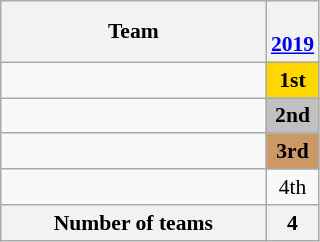<table class="wikitable" style="text-align:center; font-size:90%">
<tr>
<th width=170>Team</th>
<th width=25><br><a href='#'>2019</a></th>
</tr>
<tr>
<td align=left></td>
<td bgcolor=gold><strong>1st</strong></td>
</tr>
<tr>
<td align=left></td>
<td bgcolor=silver><strong>2nd</strong></td>
</tr>
<tr>
<td align=left></td>
<td bgcolor=cc9966><strong>3rd</strong></td>
</tr>
<tr>
<td align=left></td>
<td>4th</td>
</tr>
<tr>
<th>Number of teams</th>
<th>4</th>
</tr>
</table>
